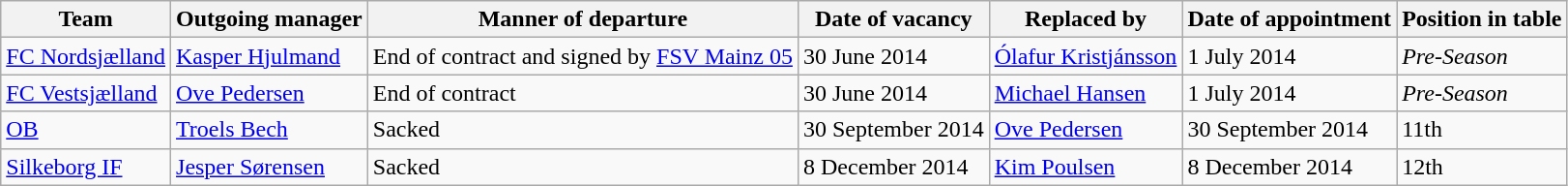<table class="wikitable">
<tr>
<th>Team</th>
<th>Outgoing manager</th>
<th>Manner of departure</th>
<th>Date of vacancy</th>
<th>Replaced by</th>
<th>Date of appointment</th>
<th>Position in table</th>
</tr>
<tr>
<td><a href='#'>FC Nordsjælland</a></td>
<td> <a href='#'>Kasper Hjulmand</a></td>
<td>End of contract and signed by <a href='#'>FSV Mainz 05</a></td>
<td>30 June 2014</td>
<td> <a href='#'>Ólafur Kristjánsson</a></td>
<td>1 July 2014</td>
<td><em>Pre-Season</em></td>
</tr>
<tr>
<td><a href='#'>FC Vestsjælland</a></td>
<td> <a href='#'>Ove Pedersen</a></td>
<td>End of contract</td>
<td>30 June 2014</td>
<td> <a href='#'>Michael Hansen</a></td>
<td>1 July 2014</td>
<td><em>Pre-Season</em></td>
</tr>
<tr>
<td><a href='#'>OB</a></td>
<td> <a href='#'>Troels Bech</a></td>
<td>Sacked</td>
<td>30 September 2014</td>
<td> <a href='#'>Ove Pedersen</a></td>
<td>30 September 2014</td>
<td>11th</td>
</tr>
<tr>
<td><a href='#'>Silkeborg IF</a></td>
<td> <a href='#'>Jesper Sørensen</a></td>
<td>Sacked</td>
<td>8 December 2014</td>
<td> <a href='#'>Kim Poulsen</a></td>
<td>8 December 2014</td>
<td>12th</td>
</tr>
</table>
